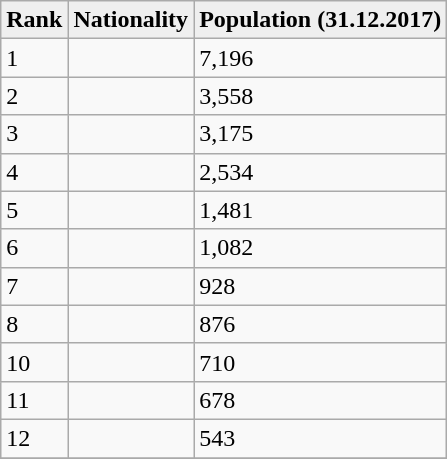<table class="wikitable">
<tr>
<th style="background:#efefef;">Rank</th>
<th style="background:#efefef;">Nationality</th>
<th style="background:#efefef;">Population (31.12.2017)</th>
</tr>
<tr>
<td>1</td>
<td></td>
<td>7,196</td>
</tr>
<tr>
<td>2</td>
<td></td>
<td>3,558</td>
</tr>
<tr>
<td>3</td>
<td></td>
<td>3,175</td>
</tr>
<tr>
<td>4</td>
<td></td>
<td>2,534</td>
</tr>
<tr>
<td>5</td>
<td></td>
<td>1,481</td>
</tr>
<tr>
<td>6</td>
<td></td>
<td>1,082</td>
</tr>
<tr>
<td>7</td>
<td></td>
<td>928</td>
</tr>
<tr>
<td>8</td>
<td></td>
<td>876</td>
</tr>
<tr>
<td>10</td>
<td></td>
<td>710</td>
</tr>
<tr>
<td>11</td>
<td></td>
<td>678</td>
</tr>
<tr>
<td>12</td>
<td></td>
<td>543</td>
</tr>
<tr>
</tr>
</table>
